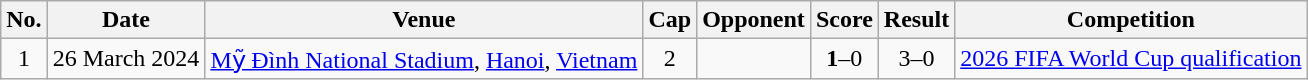<table class="wikitable sortable">
<tr>
<th scope=col>No.</th>
<th scope=col>Date</th>
<th scope=col>Venue</th>
<th scope=col>Cap</th>
<th scope=col>Opponent</th>
<th scope=col>Score</th>
<th scope=col>Result</th>
<th scope=col>Competition</th>
</tr>
<tr>
<td align="center">1</td>
<td>26 March 2024</td>
<td><a href='#'>Mỹ Đình National Stadium</a>, <a href='#'>Hanoi</a>, <a href='#'>Vietnam</a></td>
<td align="center">2</td>
<td></td>
<td align="center"><strong>1</strong>–0</td>
<td align="center">3–0</td>
<td><a href='#'>2026 FIFA World Cup qualification</a></td>
</tr>
</table>
